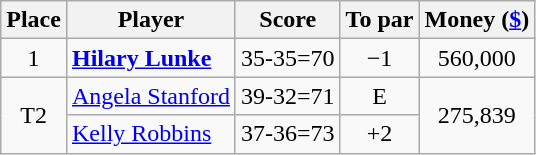<table class="wikitable">
<tr>
<th>Place</th>
<th>Player</th>
<th>Score</th>
<th>To par</th>
<th>Money (<a href='#'>$</a>)</th>
</tr>
<tr>
<td align=center>1</td>
<td> <strong><a href='#'>Hilary Lunke</a></strong></td>
<td align=center>35-35=70</td>
<td align=center>−1</td>
<td align=center>560,000</td>
</tr>
<tr>
<td align=center rowspan=2>T2</td>
<td> <a href='#'>Angela Stanford</a></td>
<td align=center>39-32=71</td>
<td align=center>E</td>
<td align=center rowspan=2>275,839</td>
</tr>
<tr>
<td> <a href='#'>Kelly Robbins</a></td>
<td align=center>37-36=73</td>
<td align=center>+2</td>
</tr>
</table>
